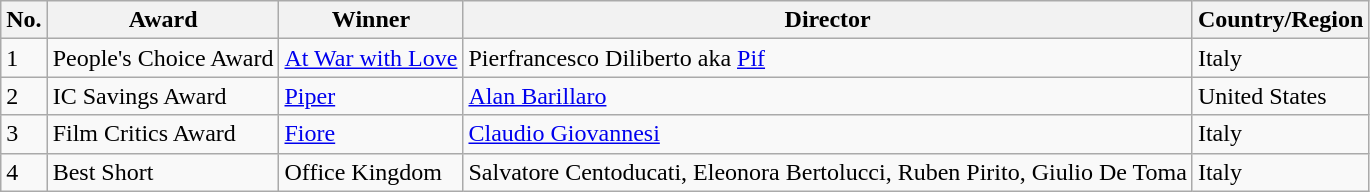<table class="wikitable">
<tr>
<th>No.</th>
<th>Award</th>
<th>Winner</th>
<th>Director</th>
<th>Country/Region</th>
</tr>
<tr>
<td>1</td>
<td>People's Choice Award</td>
<td><a href='#'>At War with Love</a></td>
<td>Pierfrancesco Diliberto aka <a href='#'>Pif</a></td>
<td>Italy</td>
</tr>
<tr>
<td>2</td>
<td>IC Savings Award</td>
<td><a href='#'>Piper</a></td>
<td><a href='#'>Alan Barillaro</a></td>
<td>United States</td>
</tr>
<tr>
<td>3</td>
<td>Film Critics Award</td>
<td><a href='#'>Fiore</a></td>
<td><a href='#'>Claudio Giovannesi</a></td>
<td>Italy</td>
</tr>
<tr>
<td>4</td>
<td>Best Short</td>
<td>Office Kingdom</td>
<td>Salvatore Centoducati, Eleonora Bertolucci, Ruben Pirito, Giulio De Toma</td>
<td>Italy</td>
</tr>
</table>
